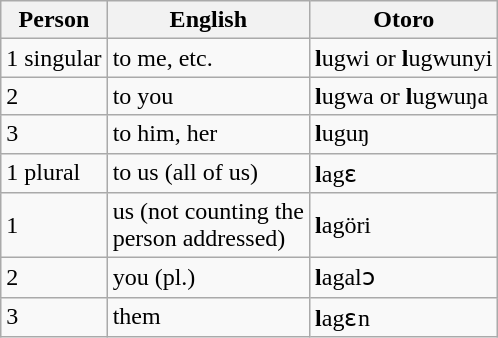<table class="wikitable">
<tr>
<th>Person</th>
<th>English</th>
<th>Otoro</th>
</tr>
<tr>
<td>1 singular</td>
<td>to me, etc.</td>
<td><strong>l</strong>ugwi or <strong>l</strong>ugwunyi</td>
</tr>
<tr>
<td>2</td>
<td>to you</td>
<td><strong>l</strong>ugwa or <strong>l</strong>ugwuŋa</td>
</tr>
<tr>
<td>3</td>
<td>to him, her</td>
<td><strong>l</strong>uguŋ</td>
</tr>
<tr>
<td>1 plural</td>
<td>to us (all of us)</td>
<td><strong>l</strong>agɛ</td>
</tr>
<tr>
<td>1</td>
<td>us (not counting the<br>person addressed)</td>
<td><strong>l</strong>agöri</td>
</tr>
<tr>
<td>2</td>
<td>you (pl.)</td>
<td><strong>l</strong>agalɔ</td>
</tr>
<tr>
<td>3</td>
<td>them</td>
<td><strong>l</strong>agɛn</td>
</tr>
</table>
